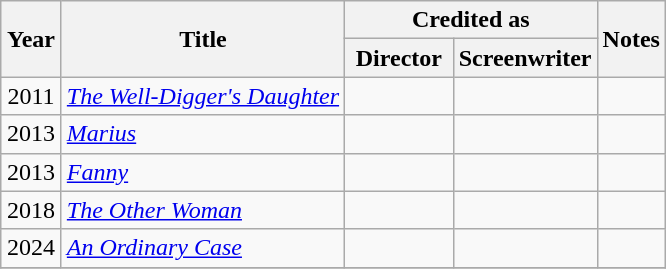<table class="wikitable sortable">
<tr>
<th rowspan=2 width="33">Year</th>
<th rowspan=2>Title</th>
<th colspan=2>Credited as</th>
<th rowspan=2>Notes</th>
</tr>
<tr>
<th width=65>Director</th>
<th width=65>Screenwriter</th>
</tr>
<tr>
<td align="center">2011</td>
<td align="left"><em><a href='#'>The Well-Digger's Daughter</a></em></td>
<td></td>
<td></td>
<td></td>
</tr>
<tr>
<td align="center">2013</td>
<td align="left"><em><a href='#'>Marius</a></em></td>
<td></td>
<td></td>
<td></td>
</tr>
<tr>
<td align="center">2013</td>
<td align="left"><em><a href='#'>Fanny</a></em></td>
<td></td>
<td></td>
<td></td>
</tr>
<tr>
<td align="center">2018</td>
<td align="left"><em><a href='#'>The Other Woman</a></em></td>
<td></td>
<td></td>
<td></td>
</tr>
<tr>
<td align="center">2024</td>
<td align="left"><em><a href='#'>An Ordinary Case</a></em></td>
<td></td>
<td></td>
<td></td>
</tr>
<tr>
</tr>
</table>
